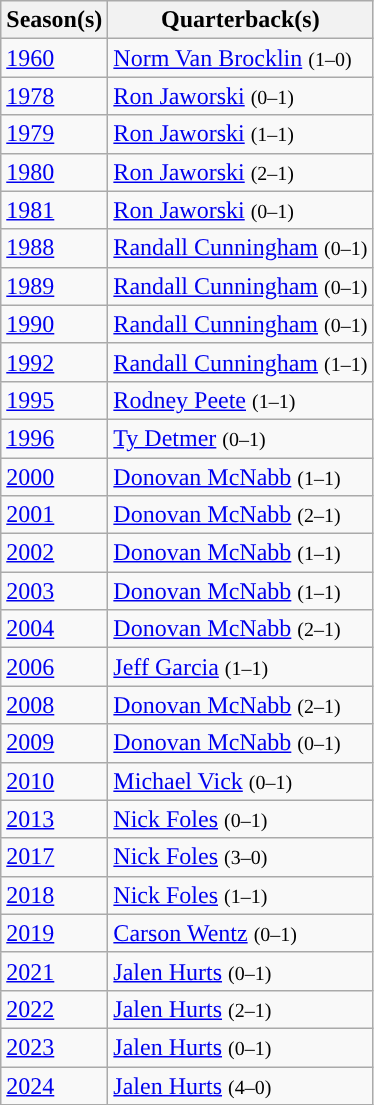<table class="wikitable">
<tr>
<th>Season(s)</th>
<th>Quarterback(s)</th>
</tr>
<tr>
<td><a href='#'>1960</a></td>
<td><a href='#'>Norm Van Brocklin</a> <small>(1–0)</small></td>
</tr>
<tr>
<td><a href='#'>1978</a></td>
<td><a href='#'>Ron Jaworski</a> <small>(0–1)</small></td>
</tr>
<tr>
<td><a href='#'>1979</a></td>
<td><a href='#'>Ron Jaworski</a> <small>(1–1)</small></td>
</tr>
<tr>
<td><a href='#'>1980</a></td>
<td><a href='#'>Ron Jaworski</a> <small>(2–1)</small></td>
</tr>
<tr>
<td><a href='#'>1981</a></td>
<td><a href='#'>Ron Jaworski</a> <small>(0–1)</small></td>
</tr>
<tr>
<td><a href='#'>1988</a></td>
<td><a href='#'>Randall Cunningham</a> <small>(0–1)</small></td>
</tr>
<tr>
<td><a href='#'>1989</a></td>
<td><a href='#'>Randall Cunningham</a> <small>(0–1)</small></td>
</tr>
<tr>
<td><a href='#'>1990</a></td>
<td><a href='#'>Randall Cunningham</a> <small>(0–1)</small></td>
</tr>
<tr>
<td><a href='#'>1992</a></td>
<td><a href='#'>Randall Cunningham</a> <small>(1–1)</small></td>
</tr>
<tr>
<td><a href='#'>1995</a></td>
<td><a href='#'>Rodney Peete</a> <small>(1–1)</small></td>
</tr>
<tr>
<td><a href='#'>1996</a></td>
<td><a href='#'>Ty Detmer</a> <small>(0–1)</small></td>
</tr>
<tr>
<td><a href='#'>2000</a></td>
<td><a href='#'>Donovan McNabb</a> <small>(1–1)</small></td>
</tr>
<tr>
<td><a href='#'>2001</a></td>
<td><a href='#'>Donovan McNabb</a> <small>(2–1)</small></td>
</tr>
<tr>
<td><a href='#'>2002</a></td>
<td><a href='#'>Donovan McNabb</a> <small>(1–1)</small></td>
</tr>
<tr>
<td><a href='#'>2003</a></td>
<td><a href='#'>Donovan McNabb</a> <small>(1–1)</small></td>
</tr>
<tr>
<td><a href='#'>2004</a></td>
<td><a href='#'>Donovan McNabb</a> <small>(2–1)</small></td>
</tr>
<tr>
<td><a href='#'>2006</a></td>
<td><a href='#'>Jeff Garcia</a> <small>(1–1)</small></td>
</tr>
<tr>
<td><a href='#'>2008</a></td>
<td><a href='#'>Donovan McNabb</a> <small>(2–1)</small></td>
</tr>
<tr>
<td><a href='#'>2009</a></td>
<td><a href='#'>Donovan McNabb</a> <small>(0–1)</small></td>
</tr>
<tr>
<td><a href='#'>2010</a></td>
<td><a href='#'>Michael Vick</a> <small>(0–1)</small></td>
</tr>
<tr>
<td><a href='#'>2013</a></td>
<td><a href='#'>Nick Foles</a> <small>(0–1)</small></td>
</tr>
<tr>
<td><a href='#'>2017</a></td>
<td><a href='#'>Nick Foles</a> <small>(3–0)</small></td>
</tr>
<tr>
<td><a href='#'>2018</a></td>
<td><a href='#'>Nick Foles</a> <small>(1–1)</small></td>
</tr>
<tr>
<td><a href='#'>2019</a></td>
<td><a href='#'>Carson Wentz</a> <small>(0–1)</small></td>
</tr>
<tr>
<td><a href='#'>2021</a></td>
<td><a href='#'>Jalen Hurts</a> <small>(0–1)</small></td>
</tr>
<tr>
<td><a href='#'>2022</a></td>
<td><a href='#'>Jalen Hurts</a> <small>(2–1)</small></td>
</tr>
<tr>
<td><a href='#'>2023</a></td>
<td><a href='#'>Jalen Hurts</a> <small>(0–1)</small></td>
</tr>
<tr>
<td><a href='#'>2024</a></td>
<td><a href='#'>Jalen Hurts</a> <small>(4–0)</small></td>
</tr>
</table>
